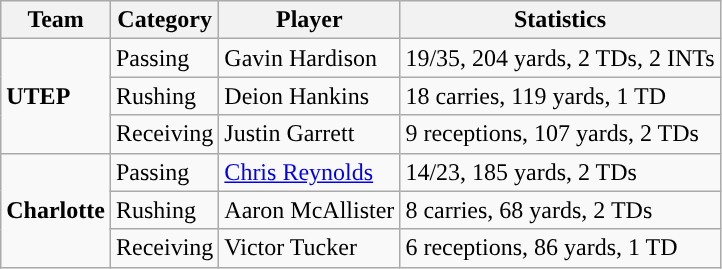<table class="wikitable" style="float: left;">
<tr>
<th>Team</th>
<th>Category</th>
<th>Player</th>
<th>Statistics</th>
</tr>
<tr>
<td rowspan=3><strong>UTEP</strong></td>
<td>Passing</td>
<td>Gavin Hardison</td>
<td>19/35, 204 yards, 2 TDs, 2 INTs</td>
</tr>
<tr>
<td>Rushing</td>
<td>Deion Hankins</td>
<td>18 carries, 119 yards, 1 TD</td>
</tr>
<tr>
<td>Receiving</td>
<td>Justin Garrett</td>
<td>9 receptions, 107 yards, 2 TDs</td>
</tr>
<tr>
<td rowspan=3><strong>Charlotte</strong></td>
<td>Passing</td>
<td><a href='#'>Chris Reynolds</a></td>
<td>14/23, 185 yards, 2 TDs</td>
</tr>
<tr>
<td>Rushing</td>
<td>Aaron McAllister</td>
<td>8 carries, 68 yards, 2 TDs</td>
</tr>
<tr>
<td>Receiving</td>
<td>Victor Tucker</td>
<td>6 receptions, 86 yards, 1 TD</td>
</tr>
</table>
